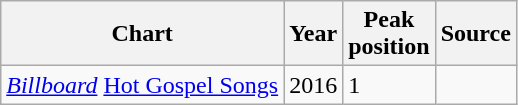<table class="wikitable">
<tr>
<th>Chart</th>
<th>Year</th>
<th>Peak<br>position</th>
<th>Source</th>
</tr>
<tr>
<td><em><a href='#'>Billboard</a></em> <a href='#'>Hot Gospel Songs</a></td>
<td>2016</td>
<td>1</td>
<td></td>
</tr>
</table>
